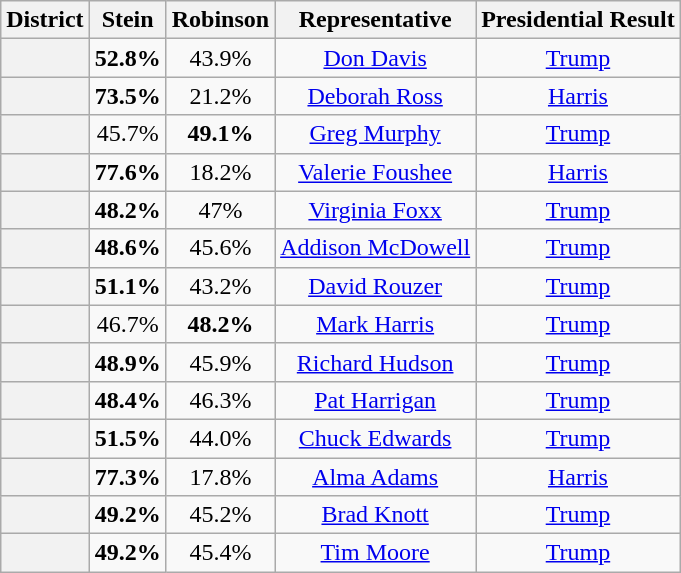<table class=wikitable>
<tr>
<th>District</th>
<th>Stein</th>
<th>Robinson</th>
<th>Representative</th>
<th>Presidential Result</th>
</tr>
<tr align=center>
<th></th>
<td><strong>52.8%</strong></td>
<td>43.9%</td>
<td><a href='#'>Don Davis</a></td>
<td><a href='#'>Trump</a></td>
</tr>
<tr align=center>
<th></th>
<td><strong>73.5%</strong></td>
<td>21.2%</td>
<td><a href='#'>Deborah Ross</a></td>
<td><a href='#'>Harris</a></td>
</tr>
<tr align=center>
<th></th>
<td>45.7%</td>
<td><strong>49.1%</strong></td>
<td><a href='#'>Greg Murphy</a></td>
<td><a href='#'>Trump</a></td>
</tr>
<tr align=center>
<th></th>
<td><strong>77.6%</strong></td>
<td>18.2%</td>
<td><a href='#'>Valerie Foushee</a></td>
<td><a href='#'>Harris</a></td>
</tr>
<tr align=center>
<th></th>
<td><strong>48.2%</strong></td>
<td>47%</td>
<td><a href='#'>Virginia Foxx</a></td>
<td><a href='#'>Trump</a></td>
</tr>
<tr align=center>
<th></th>
<td><strong>48.6%</strong></td>
<td>45.6%</td>
<td><a href='#'>Addison McDowell</a></td>
<td><a href='#'>Trump</a></td>
</tr>
<tr align=center>
<th></th>
<td><strong>51.1%</strong></td>
<td>43.2%</td>
<td><a href='#'>David Rouzer</a></td>
<td><a href='#'>Trump</a></td>
</tr>
<tr align=center>
<th></th>
<td>46.7%</td>
<td><strong>48.2%</strong></td>
<td><a href='#'>Mark Harris</a></td>
<td><a href='#'>Trump</a></td>
</tr>
<tr align=center>
<th></th>
<td><strong>48.9%</strong></td>
<td>45.9%</td>
<td><a href='#'>Richard Hudson</a></td>
<td><a href='#'>Trump</a></td>
</tr>
<tr align=center>
<th></th>
<td><strong>48.4%</strong></td>
<td>46.3%</td>
<td><a href='#'>Pat Harrigan</a></td>
<td><a href='#'>Trump</a></td>
</tr>
<tr align=center>
<th></th>
<td><strong>51.5%</strong></td>
<td>44.0%</td>
<td><a href='#'>Chuck Edwards</a></td>
<td><a href='#'>Trump</a></td>
</tr>
<tr align=center>
<th></th>
<td><strong>77.3%</strong></td>
<td>17.8%</td>
<td><a href='#'>Alma Adams</a></td>
<td><a href='#'>Harris</a></td>
</tr>
<tr align=center>
<th></th>
<td><strong>49.2%</strong></td>
<td>45.2%</td>
<td><a href='#'>Brad Knott</a></td>
<td><a href='#'>Trump</a></td>
</tr>
<tr align=center>
<th></th>
<td><strong>49.2%</strong></td>
<td>45.4%</td>
<td><a href='#'>Tim Moore</a></td>
<td><a href='#'>Trump</a></td>
</tr>
</table>
